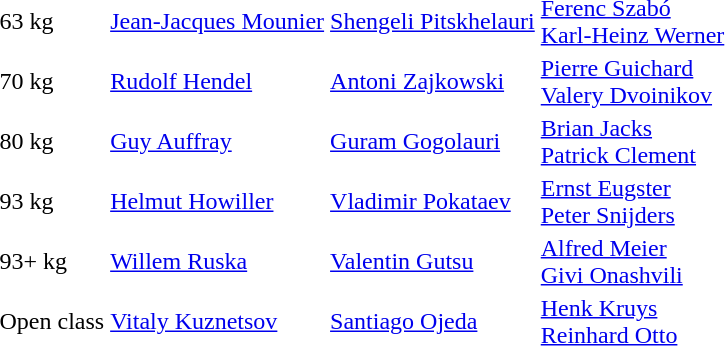<table>
<tr>
<td>63 kg</td>
<td><a href='#'>Jean-Jacques Mounier</a></td>
<td><a href='#'>Shengeli Pitskhelauri</a></td>
<td><a href='#'>Ferenc Szabó</a><br><a href='#'>Karl-Heinz Werner</a></td>
</tr>
<tr>
<td>70 kg</td>
<td><a href='#'>Rudolf Hendel</a></td>
<td><a href='#'>Antoni Zajkowski</a></td>
<td><a href='#'>Pierre Guichard</a><br><a href='#'>Valery Dvoinikov</a></td>
</tr>
<tr>
<td>80 kg</td>
<td><a href='#'>Guy Auffray</a></td>
<td><a href='#'>Guram Gogolauri</a></td>
<td><a href='#'>Brian Jacks</a><br><a href='#'>Patrick Clement</a></td>
</tr>
<tr>
<td>93 kg</td>
<td><a href='#'>Helmut Howiller</a></td>
<td><a href='#'>Vladimir Pokataev</a></td>
<td><a href='#'>Ernst Eugster</a><br><a href='#'>Peter Snijders</a></td>
</tr>
<tr>
<td>93+ kg</td>
<td><a href='#'>Willem Ruska</a></td>
<td><a href='#'>Valentin Gutsu</a></td>
<td><a href='#'>Alfred Meier</a><br><a href='#'>Givi Onashvili</a></td>
</tr>
<tr>
<td>Open class</td>
<td><a href='#'>Vitaly Kuznetsov</a></td>
<td><a href='#'>Santiago Ojeda</a></td>
<td><a href='#'>Henk Kruys</a><br><a href='#'>Reinhard Otto</a></td>
</tr>
</table>
